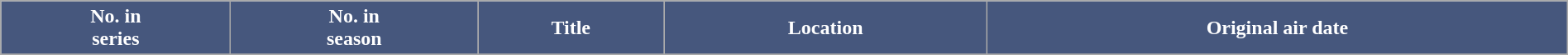<table class="wikitable plainrowheaders" style="width: 100%; margin-right: 0;">
<tr>
<th style="background:#46577d; color:#fff;">No. in<br>series</th>
<th style="background:#46577d; color:#fff;">No. in<br>season</th>
<th style="background:#46577d; color:#fff;">Title</th>
<th style="background:#46577d; color:#fff;">Location</th>
<th style="background:#46577d; color:#fff;">Original air date</th>
</tr>
<tr>
</tr>
</table>
